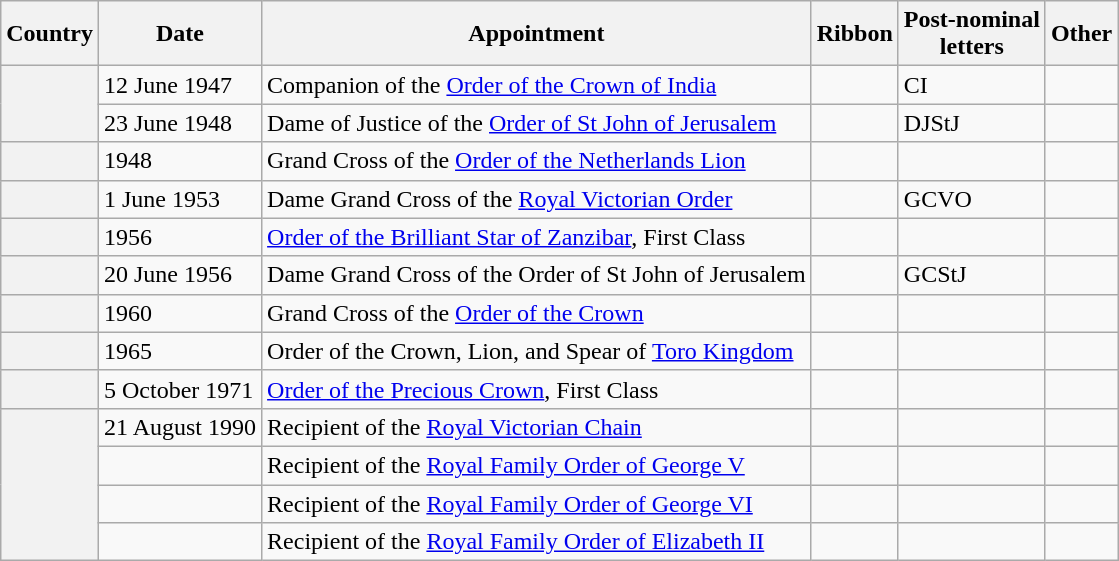<table class="wikitable plainrowheaders">
<tr>
<th scope="col">Country</th>
<th scope="col">Date</th>
<th scope="col">Appointment</th>
<th scope="col">Ribbon</th>
<th scope="col">Post-nominal<br>letters</th>
<th>Other</th>
</tr>
<tr>
<th rowspan="2"></th>
<td>12 June 1947</td>
<td>Companion of the <a href='#'>Order of the Crown of India</a></td>
<td></td>
<td>CI</td>
<td></td>
</tr>
<tr>
<td>23 June 1948</td>
<td>Dame of Justice of the <a href='#'>Order of St John of Jerusalem</a></td>
<td></td>
<td>DJStJ</td>
<td></td>
</tr>
<tr>
<th></th>
<td>1948</td>
<td>Grand Cross of the <a href='#'>Order of the Netherlands Lion</a></td>
<td></td>
<td></td>
<td></td>
</tr>
<tr>
<th></th>
<td>1 June 1953</td>
<td>Dame Grand Cross of the <a href='#'>Royal Victorian Order</a></td>
<td></td>
<td>GCVO</td>
<td></td>
</tr>
<tr>
<th></th>
<td>1956</td>
<td><a href='#'>Order of the Brilliant Star of Zanzibar</a>, First Class</td>
<td></td>
<td></td>
<td></td>
</tr>
<tr>
<th></th>
<td>20 June 1956</td>
<td>Dame Grand Cross of the Order of St John of Jerusalem</td>
<td></td>
<td>GCStJ</td>
<td></td>
</tr>
<tr>
<th></th>
<td>1960</td>
<td>Grand Cross of the <a href='#'>Order of the Crown</a></td>
<td></td>
<td></td>
<td></td>
</tr>
<tr>
<th></th>
<td>1965</td>
<td>Order of the Crown, Lion, and Spear of <a href='#'>Toro Kingdom</a></td>
<td></td>
<td></td>
<td></td>
</tr>
<tr>
<th></th>
<td>5 October 1971</td>
<td><a href='#'>Order of the Precious Crown</a>, First Class</td>
<td></td>
<td></td>
<td></td>
</tr>
<tr>
<th rowspan="4"></th>
<td>21 August 1990</td>
<td>Recipient of the <a href='#'>Royal Victorian Chain</a></td>
<td></td>
<td></td>
<td></td>
</tr>
<tr>
<td></td>
<td>Recipient of the <a href='#'>Royal Family Order of George V</a></td>
<td></td>
<td></td>
<td></td>
</tr>
<tr>
<td></td>
<td>Recipient of the <a href='#'>Royal Family Order of George VI</a></td>
<td></td>
<td></td>
<td></td>
</tr>
<tr>
<td></td>
<td>Recipient of the <a href='#'>Royal Family Order of Elizabeth II</a></td>
<td></td>
<td></td>
<td></td>
</tr>
</table>
